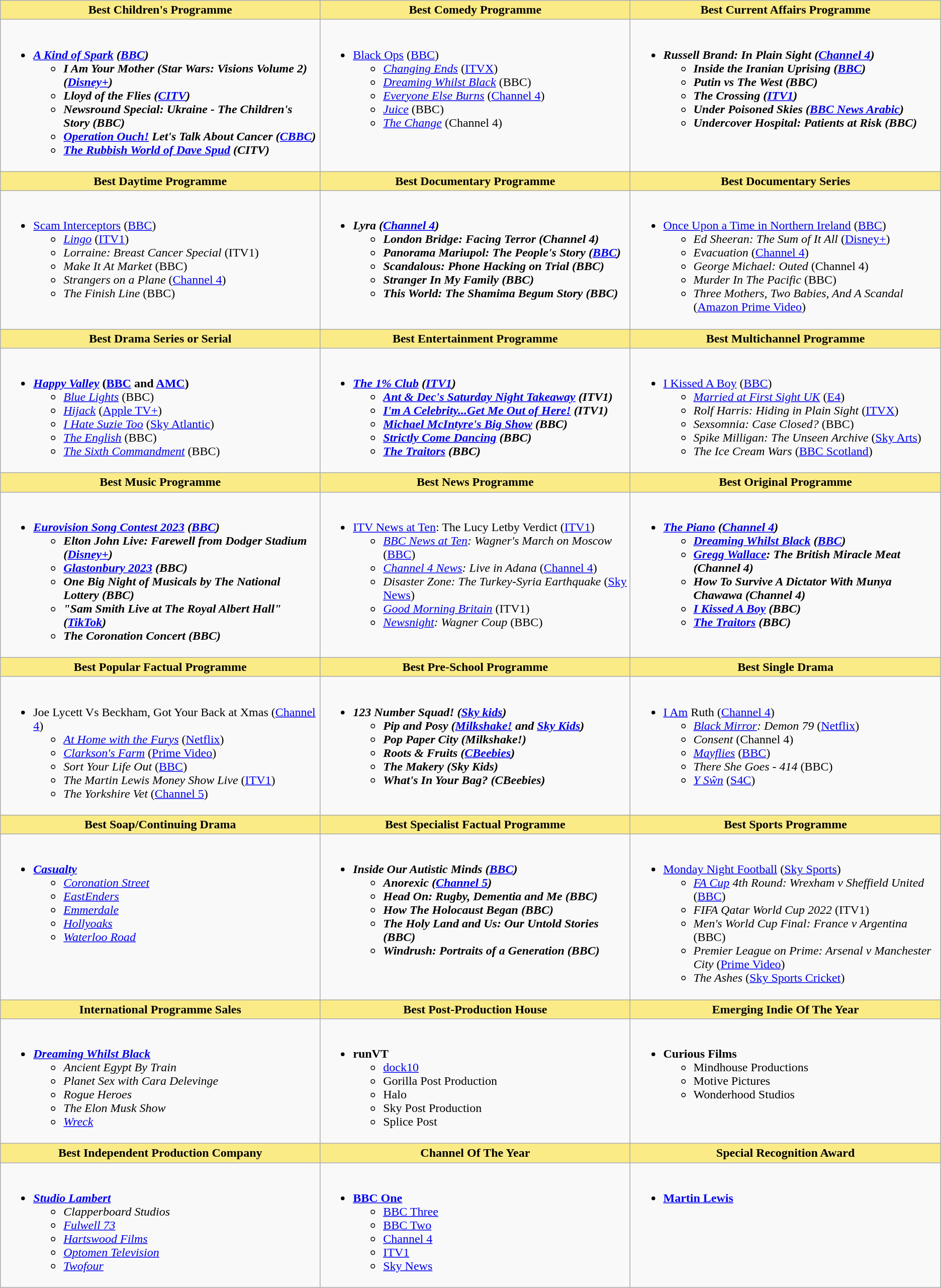<table class=wikitable style=font-size:100%>
<tr>
<th style="background:#FAEB86;" width="34%">Best Children's Programme</th>
<th style="background:#FAEB86;" width="33%">Best Comedy Programme</th>
<th style="background:#FAEB86;" width="33%">Best Current Affairs Programme</th>
</tr>
<tr>
<td valign="top"><br><ul><li><strong><em><a href='#'>A Kind of Spark</a><em> (<a href='#'>BBC</a>)<strong><ul><li></em>I Am Your Mother<em> (</em>Star Wars: Visions Volume 2<em>) (<a href='#'>Disney+</a>)</li><li></em>Lloyd of the Flies<em> (<a href='#'>CITV</a>)</li><li></em>Newsround Special: Ukraine - The Children's Story<em> (BBC)</li><li></em><a href='#'>Operation Ouch!</a> Let's Talk About Cancer<em> (<a href='#'>CBBC</a>)</li><li></em><a href='#'>The Rubbish World of Dave Spud</a><em> (CITV)</li></ul></li></ul></td>
<td valign="top"><br><ul><li></em></strong><a href='#'>Black Ops</a></em> (<a href='#'>BBC</a>)</strong><ul><li><em><a href='#'>Changing Ends</a></em> (<a href='#'>ITVX</a>)</li><li><em><a href='#'>Dreaming Whilst Black</a></em> (BBC)</li><li><em><a href='#'>Everyone Else Burns</a></em> (<a href='#'>Channel 4</a>)</li><li><em><a href='#'>Juice</a></em> (BBC)</li><li><em><a href='#'>The Change</a></em> (Channel 4)</li></ul></li></ul></td>
<td valign="top"><br><ul><li><strong><em>Russell Brand: In Plain Sight<em> (<a href='#'>Channel 4</a>)<strong><ul><li></em>Inside the Iranian Uprising<em> (<a href='#'>BBC</a>)</li><li></em>Putin vs The West<em> (BBC)</li><li></em>The Crossing<em> (<a href='#'>ITV1</a>)</li><li></em>Under Poisoned Skies<em> (<a href='#'>BBC News Arabic</a>)</li><li></em>Undercover Hospital: Patients at Risk<em> (BBC)</li></ul></li></ul></td>
</tr>
<tr>
<th style="background:#FAEB86;" width="34%">Best Daytime Programme</th>
<th style="background:#FAEB86;" width="33%">Best Documentary Programme</th>
<th style="background:#FAEB86;" width="33%">Best Documentary Series</th>
</tr>
<tr>
<td valign="top"><br><ul><li></em></strong><a href='#'>Scam Interceptors</a></em> (<a href='#'>BBC</a>)</strong><ul><li><em><a href='#'>Lingo</a></em> (<a href='#'>ITV1</a>)</li><li><em>Lorraine: Breast Cancer Special</em> (ITV1)</li><li><em>Make It At Market</em> (BBC)</li><li><em>Strangers on a Plane</em> (<a href='#'>Channel 4</a>)</li><li><em>The Finish Line</em> (BBC)</li></ul></li></ul></td>
<td valign="top"><br><ul><li><strong><em>Lyra<em> (<a href='#'>Channel 4</a>)<strong><ul><li></em>London Bridge: Facing Terror<em> (Channel 4)</li><li></em>Panorama Mariupol: The People's Story<em> (<a href='#'>BBC</a>)</li><li></em>Scandalous: Phone Hacking on Trial<em> (BBC)</li><li></em>Stranger In My Family<em> (BBC)</li><li></em>This World: The Shamima Begum Story<em> (BBC)</li></ul></li></ul></td>
<td valign="top"><br><ul><li></em></strong><a href='#'>Once Upon a Time in Northern Ireland</a></em> (<a href='#'>BBC</a>)</strong><ul><li><em>Ed Sheeran: The Sum of It All</em> (<a href='#'>Disney+</a>)</li><li><em>Evacuation</em> (<a href='#'>Channel 4</a>)</li><li><em>George Michael: Outed</em> (Channel 4)</li><li><em>Murder In The Pacific</em> (BBC)</li><li><em>Three Mothers, Two Babies, And A Scandal</em> (<a href='#'>Amazon Prime Video</a>)</li></ul></li></ul></td>
</tr>
<tr>
<th style="background:#FAEB86;" width="34%">Best Drama Series or Serial</th>
<th style="background:#FAEB86;" width="33%">Best Entertainment Programme</th>
<th style="background:#FAEB86;" width="33%">Best Multichannel Programme</th>
</tr>
<tr>
<td valign="top"><br><ul><li><strong><em><a href='#'>Happy Valley</a></em></strong> <strong>(<a href='#'>BBC</a> and <a href='#'>AMC</a>)</strong><ul><li><em><a href='#'>Blue Lights</a></em> (BBC)</li><li><em><a href='#'>Hijack</a></em> (<a href='#'>Apple TV+</a>)</li><li><em><a href='#'>I Hate Suzie Too</a></em> (<a href='#'>Sky Atlantic</a>)</li><li><em><a href='#'>The English</a></em> (BBC)</li><li><em><a href='#'>The Sixth Commandment</a></em> (BBC)</li></ul></li></ul></td>
<td valign="top"><br><ul><li><strong><em><a href='#'>The 1% Club</a><em> (<a href='#'>ITV1</a>)<strong><ul><li></em><a href='#'>Ant & Dec's Saturday Night Takeaway</a><em> (ITV1)</li><li></em><a href='#'>I'm A Celebrity...Get Me Out of Here!</a><em> (ITV1)</li><li></em><a href='#'>Michael McIntyre's Big Show</a><em> (BBC)</li><li></em><a href='#'>Strictly Come Dancing</a><em> (BBC)</li><li></em><a href='#'>The Traitors</a><em> (BBC)</li></ul></li></ul></td>
<td valign="top"><br><ul><li></em></strong><a href='#'>I Kissed A Boy</a></em> (<a href='#'>BBC</a>)</strong><ul><li><em><a href='#'>Married at First Sight UK</a></em> (<a href='#'>E4</a>)</li><li><em>Rolf Harris: Hiding in Plain Sight</em> (<a href='#'>ITVX</a>)</li><li><em>Sexsomnia: Case Closed?</em> (BBC)</li><li><em>Spike Milligan: The Unseen Archive</em> (<a href='#'>Sky Arts</a>)</li><li><em>The Ice Cream Wars</em> (<a href='#'>BBC Scotland</a>)</li></ul></li></ul></td>
</tr>
<tr>
<th style="background:#FAEB86;" width="34%">Best Music Programme</th>
<th style="background:#FAEB86;" width="33%">Best News Programme</th>
<th style="background:#FAEB86;" width="33%">Best Original Programme</th>
</tr>
<tr>
<td valign="top"><br><ul><li><strong><em><a href='#'>Eurovision Song Contest 2023</a><em> (<a href='#'>BBC</a>)<strong><ul><li></em>Elton John Live: Farewell from Dodger Stadium<em> (<a href='#'>Disney+</a>)</li><li></em><a href='#'>Glastonbury 2023</a><em> (BBC)</li><li></em>One Big Night of Musicals by The National Lottery<em> (BBC)</li><li>"Sam Smith Live at The Royal Albert Hall" (<a href='#'>TikTok</a>)</li><li></em>The Coronation Concert<em> (BBC)</li></ul></li></ul></td>
<td valign="top"><br><ul><li></em></strong><a href='#'>ITV News at Ten</a>: The Lucy Letby Verdict</em> (<a href='#'>ITV1</a>)</strong><ul><li><em><a href='#'>BBC News at Ten</a>: Wagner's March on Moscow</em> (<a href='#'>BBC</a>)</li><li><em><a href='#'>Channel 4 News</a>: Live in Adana</em> (<a href='#'>Channel 4</a>)</li><li><em>Disaster Zone: The Turkey-Syria Earthquake</em> (<a href='#'>Sky News</a>)</li><li><em><a href='#'>Good Morning Britain</a></em> (ITV1)</li><li><em><a href='#'>Newsnight</a>: Wagner Coup</em> (BBC)</li></ul></li></ul></td>
<td valign="top"><br><ul><li><strong><em><a href='#'>The Piano</a><em> (<a href='#'>Channel 4</a>)<strong><ul><li></em><a href='#'>Dreaming Whilst Black</a><em> (<a href='#'>BBC</a>)</li><li></em><a href='#'>Gregg Wallace</a>: The British Miracle Meat<em> (Channel 4)</li><li></em>How To Survive A Dictator With Munya Chawawa<em> (Channel 4)</li><li></em><a href='#'>I Kissed A Boy</a><em> (BBC)</li><li></em><a href='#'>The Traitors</a><em> (BBC)</li></ul></li></ul></td>
</tr>
<tr>
<th style="background:#FAEB86;" width="34%">Best Popular Factual Programme</th>
<th style="background:#FAEB86;" width="33%">Best Pre-School Programme</th>
<th style="background:#FAEB86;" width="33%">Best Single Drama</th>
</tr>
<tr>
<td valign="top"><br><ul><li></em></strong>Joe Lycett Vs Beckham, Got Your Back at Xmas</em> (<a href='#'>Channel 4</a>)</strong><ul><li><em><a href='#'>At Home with the Furys</a></em> (<a href='#'>Netflix</a>)</li><li><em><a href='#'>Clarkson's Farm</a></em> (<a href='#'>Prime Video</a>)</li><li><em>Sort Your Life Out</em> (<a href='#'>BBC</a>)</li><li><em>The Martin Lewis Money Show Live</em> (<a href='#'>ITV1</a>)</li><li><em>The Yorkshire Vet</em> (<a href='#'>Channel 5</a>)</li></ul></li></ul></td>
<td valign="top"><br><ul><li><strong><em>123 Number Squad!<em> (<a href='#'>Sky kids</a>)<strong><ul><li></em>Pip and Posy<em> (<a href='#'>Milkshake!</a> and <a href='#'>Sky Kids</a>)</li><li></em>Pop Paper City<em> (Milkshake!)</li><li></em>Roots & Fruits<em> (<a href='#'>CBeebies</a>)</li><li></em>The Makery<em> (Sky Kids)</li><li></em>What's In Your Bag?<em> (CBeebies)</li></ul></li></ul></td>
<td valign="top"><br><ul><li></em></strong><a href='#'>I Am</a> Ruth</em> (<a href='#'>Channel 4</a>)</strong><ul><li><em><a href='#'>Black Mirror</a>: Demon 79</em> (<a href='#'>Netflix</a>)</li><li><em>Consent</em> (Channel 4)</li><li><em><a href='#'>Mayflies</a></em> (<a href='#'>BBC</a>)</li><li><em>There She Goes - 414</em> (BBC)</li><li><em><a href='#'>Y Sŵn</a></em> (<a href='#'>S4C</a>)</li></ul></li></ul></td>
</tr>
<tr>
<th style="background:#FAEB86;" width="34%">Best Soap/Continuing Drama</th>
<th style="background:#FAEB86;" width="33%">Best Specialist Factual Programme</th>
<th style="background:#FAEB86;" width="33%">Best Sports Programme</th>
</tr>
<tr>
<td valign="top"><br><ul><li><strong><em><a href='#'>Casualty</a></em></strong><ul><li><em><a href='#'>Coronation Street</a></em></li><li><em><a href='#'>EastEnders</a></em></li><li><em><a href='#'>Emmerdale</a></em></li><li><em><a href='#'>Hollyoaks</a></em></li><li><em><a href='#'>Waterloo Road</a></em></li></ul></li></ul></td>
<td valign="top"><br><ul><li><strong><em>Inside Our Autistic Minds<em> (<a href='#'>BBC</a>)<strong><ul><li></em>Anorexic<em> (<a href='#'>Channel 5</a>)</li><li></em>Head On: Rugby, Dementia and Me<em> (BBC)</li><li></em>How The Holocaust Began<em> (BBC)</li><li></em>The Holy Land and Us: Our Untold Stories<em> (BBC)</li><li></em>Windrush: Portraits of a Generation<em> (BBC)</li></ul></li></ul></td>
<td valign="top"><br><ul><li></em></strong><a href='#'>Monday Night Football</a></em> (<a href='#'>Sky Sports</a>)</strong><ul><li><em><a href='#'>FA Cup</a> 4th Round: Wrexham v Sheffield United</em> (<a href='#'>BBC</a>)</li><li><em>FIFA Qatar World Cup 2022</em> (ITV1)</li><li><em>Men's World Cup Final: France v Argentina</em> (BBC)</li><li><em>Premier League on Prime: Arsenal v Manchester City</em> (<a href='#'>Prime Video</a>)</li><li><em>The Ashes</em> (<a href='#'>Sky Sports Cricket</a>)</li></ul></li></ul></td>
</tr>
<tr>
<th style="background:#FAEB86;" width="33%">International Programme Sales</th>
<th style="background:#FAEB86;" width="33%">Best Post-Production House</th>
<th style="background:#FAEB86;" width="33%">Emerging Indie Of The Year</th>
</tr>
<tr>
<td valign="top"><br><ul><li><strong><em><a href='#'>Dreaming Whilst Black</a></em></strong><ul><li><em>Ancient Egypt By Train</em></li><li><em>Planet Sex with Cara Delevinge</em></li><li><em>Rogue Heroes</em></li><li><em>The Elon Musk Show</em></li><li><em><a href='#'>Wreck</a></em></li></ul></li></ul></td>
<td valign="top"><br><ul><li><strong>runVT</strong><ul><li><a href='#'>dock10</a></li><li>Gorilla Post Production</li><li>Halo</li><li>Sky Post Production</li><li>Splice Post</li></ul></li></ul></td>
<td valign="top"><br><ul><li><strong>Curious Films</strong><ul><li>Mindhouse Productions</li><li>Motive Pictures</li><li>Wonderhood Studios</li></ul></li></ul></td>
</tr>
<tr>
<th style="background:#FAEB86;" width="33%">Best Independent Production Company</th>
<th style="background:#FAEB86;" width="33%">Channel Of The Year</th>
<th style="background:#FAEB86;" width="33%">Special Recognition Award</th>
</tr>
<tr>
<td valign="top"><br><ul><li><strong><em><a href='#'>Studio Lambert</a></em></strong><ul><li><em>Clapperboard Studios</em></li><li><em><a href='#'>Fulwell 73</a></em></li><li><em><a href='#'>Hartswood Films</a></em></li><li><em><a href='#'>Optomen Television</a></em></li><li><em><a href='#'>Twofour</a></em></li></ul></li></ul></td>
<td valign="top"><br><ul><li><strong><a href='#'>BBC One</a></strong><ul><li><a href='#'>BBC Three</a></li><li><a href='#'>BBC Two</a></li><li><a href='#'>Channel 4</a></li><li><a href='#'>ITV1</a></li><li><a href='#'>Sky News</a></li></ul></li></ul></td>
<td valign="top"><br><ul><li><strong><a href='#'>Martin Lewis</a></strong></li></ul></td>
</tr>
</table>
